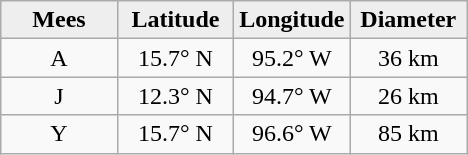<table class="wikitable">
<tr>
<th width="25%" style="background:#eeeeee;">Mees</th>
<th width="25%" style="background:#eeeeee;">Latitude</th>
<th width="25%" style="background:#eeeeee;">Longitude</th>
<th width="25%" style="background:#eeeeee;">Diameter</th>
</tr>
<tr>
<td align="center">A</td>
<td align="center">15.7° N</td>
<td align="center">95.2° W</td>
<td align="center">36 km</td>
</tr>
<tr>
<td align="center">J</td>
<td align="center">12.3° N</td>
<td align="center">94.7° W</td>
<td align="center">26 km</td>
</tr>
<tr>
<td align="center">Y</td>
<td align="center">15.7° N</td>
<td align="center">96.6° W</td>
<td align="center">85 km</td>
</tr>
</table>
